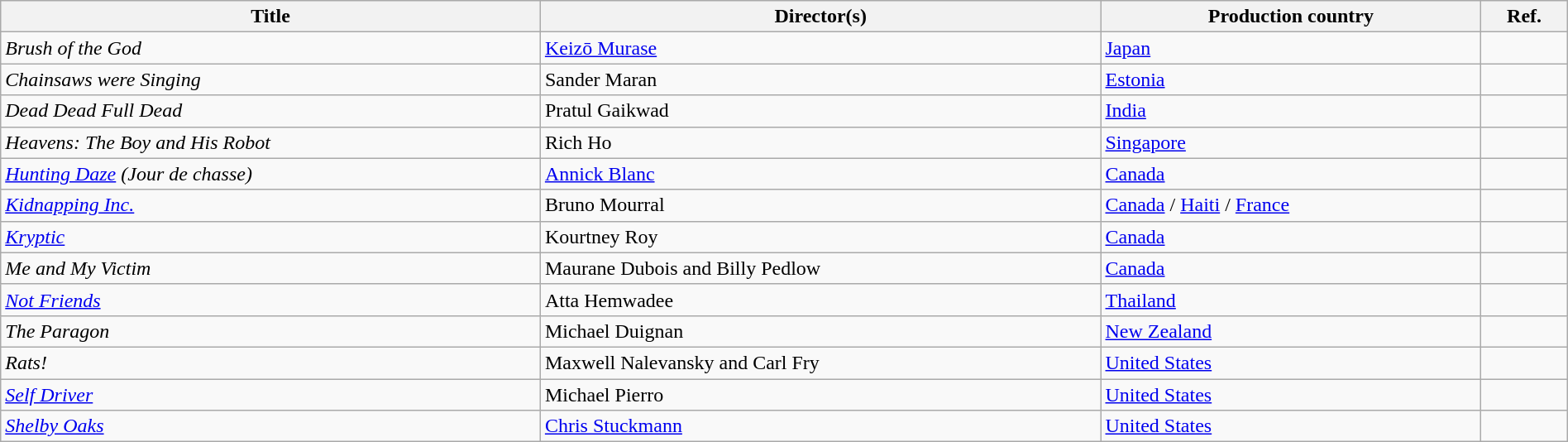<table class="wikitable" width=100%>
<tr>
<th scope="col">Title</th>
<th scope="col">Director(s)</th>
<th scope="col">Production country</th>
<th scope="col">Ref.</th>
</tr>
<tr>
<td><em>Brush of the God</em></td>
<td><a href='#'>Keizō Murase</a></td>
<td><a href='#'>Japan</a></td>
<td align="center"></td>
</tr>
<tr>
<td><em>Chainsaws were Singing</em></td>
<td>Sander Maran</td>
<td><a href='#'>Estonia</a></td>
<td align="center"></td>
</tr>
<tr>
<td><em>Dead Dead Full Dead</em></td>
<td>Pratul Gaikwad</td>
<td><a href='#'>India</a></td>
<td align="center"></td>
</tr>
<tr>
<td><em>Heavens: The Boy and His Robot</em></td>
<td>Rich Ho</td>
<td><a href='#'>Singapore</a></td>
<td align="center"></td>
</tr>
<tr>
<td><em><a href='#'>Hunting Daze</a> (Jour de chasse)</em></td>
<td><a href='#'>Annick Blanc</a></td>
<td><a href='#'>Canada</a></td>
<td align="center"></td>
</tr>
<tr>
<td><em><a href='#'>Kidnapping Inc.</a></em></td>
<td>Bruno Mourral</td>
<td><a href='#'>Canada</a> / <a href='#'>Haiti</a> / <a href='#'>France</a></td>
<td align="center"></td>
</tr>
<tr>
<td><em><a href='#'>Kryptic</a></em></td>
<td>Kourtney Roy</td>
<td><a href='#'>Canada</a></td>
<td align="center"></td>
</tr>
<tr>
<td><em>Me and My Victim</em></td>
<td>Maurane Dubois and Billy Pedlow</td>
<td><a href='#'>Canada</a></td>
<td align="center"></td>
</tr>
<tr>
<td><em><a href='#'>Not Friends</a></em></td>
<td>Atta Hemwadee</td>
<td><a href='#'>Thailand</a></td>
<td align="center"></td>
</tr>
<tr>
<td><em>The Paragon</em></td>
<td>Michael Duignan</td>
<td><a href='#'>New Zealand</a></td>
<td align="center"></td>
</tr>
<tr>
<td><em>Rats!</em></td>
<td>Maxwell Nalevansky and Carl Fry</td>
<td><a href='#'>United States</a></td>
<td align="center"></td>
</tr>
<tr>
<td><em><a href='#'>Self Driver</a></em></td>
<td>Michael Pierro</td>
<td><a href='#'>United States</a></td>
<td align="center"></td>
</tr>
<tr>
<td><em><a href='#'>Shelby Oaks</a></em></td>
<td><a href='#'>Chris Stuckmann</a></td>
<td><a href='#'>United States</a></td>
<td align="center"></td>
</tr>
</table>
